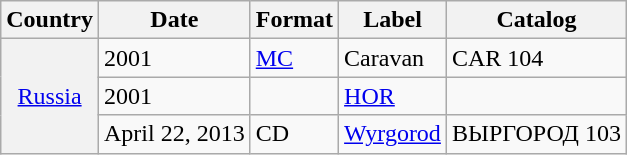<table class="wikitable">
<tr>
<th>Country</th>
<th>Date</th>
<th>Format</th>
<th>Label</th>
<th>Catalog</th>
</tr>
<tr>
<th rowspan="3" style="font-weight:normal"><a href='#'>Russia</a></th>
<td>2001</td>
<td><a href='#'>MC</a></td>
<td>Caravan</td>
<td>CAR 104</td>
</tr>
<tr>
<td>2001 </td>
<td></td>
<td><a href='#'>HOR</a></td>
<td></td>
</tr>
<tr>
<td>April 22, 2013</td>
<td>CD </td>
<td><a href='#'>Wyrgorod</a></td>
<td>ВЫРГОРОД 103</td>
</tr>
</table>
